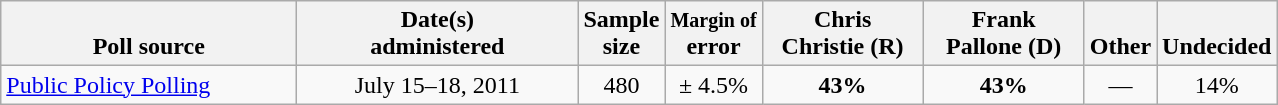<table class="wikitable">
<tr valign= bottom>
<th style="width:190px;">Poll source</th>
<th style="width:180px;">Date(s)<br>administered</th>
<th class=small>Sample<br>size</th>
<th><small>Margin of</small><br>error</th>
<th style="width:100px;">Chris<br>Christie (R)</th>
<th style="width:100px;">Frank<br>Pallone (D)</th>
<th>Other</th>
<th>Undecided</th>
</tr>
<tr>
<td><a href='#'>Public Policy Polling</a></td>
<td align=center>July 15–18, 2011</td>
<td align=center>480</td>
<td align=center>± 4.5%</td>
<td align=center><strong>43%</strong></td>
<td align=center><strong>43%</strong></td>
<td align=center>—</td>
<td align=center>14%</td>
</tr>
</table>
